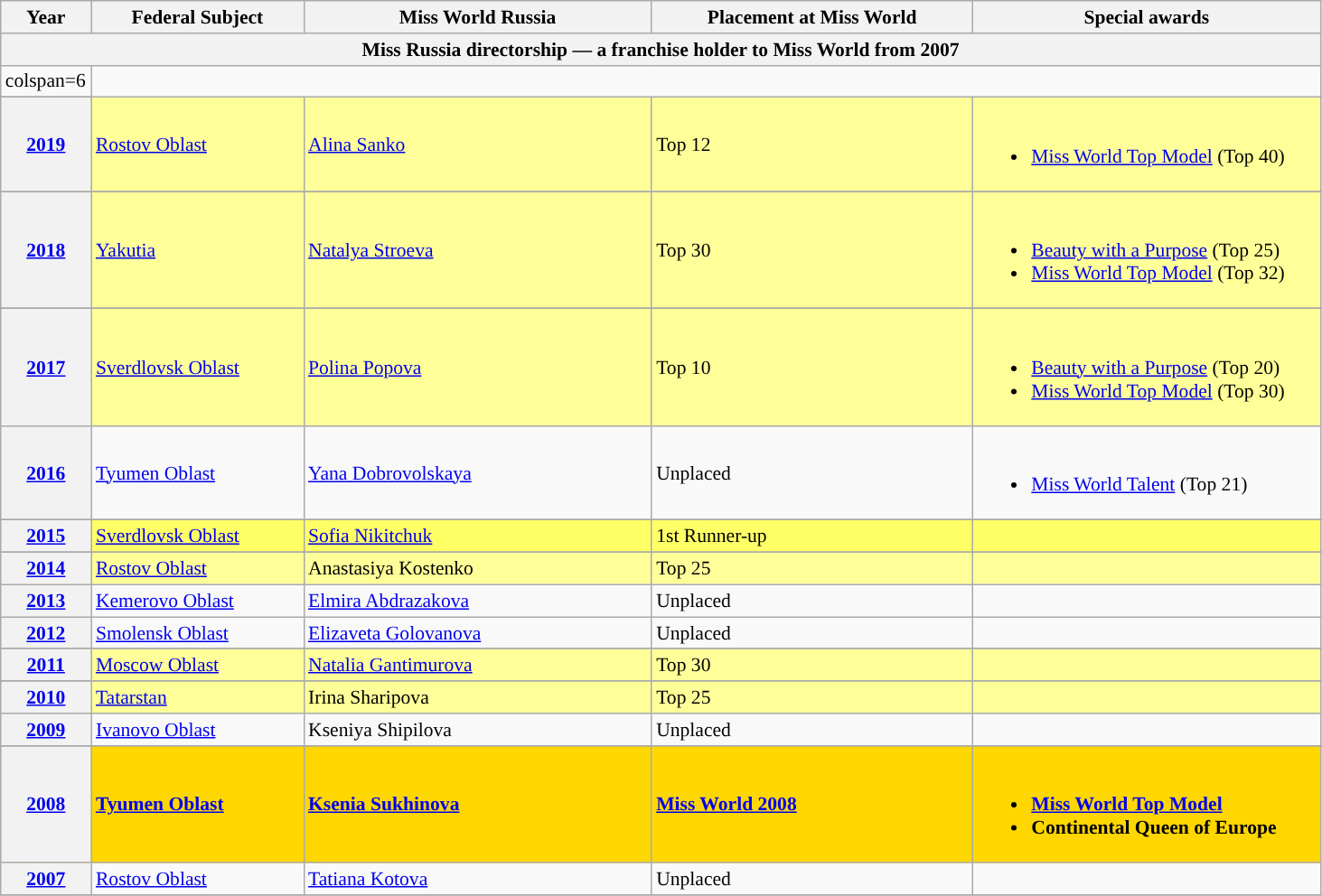<table class="wikitable " style="font-size: 90%;">
<tr>
<th width="60">Year</th>
<th width="150">Federal Subject</th>
<th width="250">Miss World Russia</th>
<th width="230">Placement at Miss World</th>
<th width="250">Special awards</th>
</tr>
<tr>
<th colspan="6">Miss Russia directorship — a franchise holder to Miss World from 2007</th>
</tr>
<tr>
<td>colspan=6 </td>
</tr>
<tr>
</tr>
<tr style="background-color:#FFFF99;">
<th><a href='#'>2019</a></th>
<td><a href='#'>Rostov Oblast</a></td>
<td><a href='#'>Alina Sanko</a></td>
<td>Top 12</td>
<td align="left"><br><ul><li><a href='#'>Miss World Top Model</a> (Top 40)</li></ul></td>
</tr>
<tr>
</tr>
<tr style="background-color:#FFFF99;">
<th><a href='#'>2018</a></th>
<td><a href='#'>Yakutia</a></td>
<td><a href='#'>Natalya Stroeva</a></td>
<td>Top 30</td>
<td align="left"><br><ul><li><a href='#'>Beauty with a Purpose</a> (Top 25)</li><li><a href='#'>Miss World Top Model</a> (Top 32)</li></ul></td>
</tr>
<tr>
</tr>
<tr style="background-color:#FFFF99;">
<th><a href='#'>2017</a></th>
<td><a href='#'>Sverdlovsk Oblast</a></td>
<td><a href='#'>Polina Popova</a></td>
<td>Top 10</td>
<td align="left"><br><ul><li><a href='#'>Beauty with a Purpose</a> (Top 20)</li><li><a href='#'>Miss World Top Model</a> (Top 30)</li></ul></td>
</tr>
<tr>
<th><a href='#'>2016</a></th>
<td><a href='#'>Tyumen Oblast</a></td>
<td><a href='#'>Yana Dobrovolskaya</a></td>
<td>Unplaced</td>
<td align="left"><br><ul><li><a href='#'>Miss World Talent</a> (Top 21)</li></ul></td>
</tr>
<tr>
</tr>
<tr style="background-color:#FFFF66;">
<th><a href='#'>2015</a></th>
<td><a href='#'>Sverdlovsk Oblast</a></td>
<td><a href='#'>Sofia Nikitchuk</a></td>
<td>1st Runner-up</td>
<td></td>
</tr>
<tr>
</tr>
<tr style="background-color:#FFFF99;">
<th><a href='#'>2014</a></th>
<td><a href='#'>Rostov Oblast</a></td>
<td>Anastasiya Kostenko</td>
<td>Top 25</td>
<td></td>
</tr>
<tr>
<th><a href='#'>2013</a></th>
<td><a href='#'>Kemerovo Oblast</a></td>
<td><a href='#'>Elmira Abdrazakova</a></td>
<td>Unplaced</td>
<td></td>
</tr>
<tr>
<th><a href='#'>2012</a></th>
<td><a href='#'>Smolensk Oblast</a></td>
<td><a href='#'>Elizaveta Golovanova</a></td>
<td>Unplaced</td>
<td></td>
</tr>
<tr>
</tr>
<tr style="background-color:#FFFF99;">
<th><a href='#'>2011</a></th>
<td><a href='#'>Moscow Oblast</a></td>
<td><a href='#'>Natalia Gantimurova</a></td>
<td>Top 30</td>
<td></td>
</tr>
<tr>
</tr>
<tr style="background-color:#FFFF99;">
<th><a href='#'>2010</a></th>
<td><a href='#'>Tatarstan</a></td>
<td>Irina Sharipova</td>
<td>Top 25</td>
<td></td>
</tr>
<tr>
<th><a href='#'>2009</a></th>
<td><a href='#'>Ivanovo Oblast</a></td>
<td>Kseniya Shipilova</td>
<td>Unplaced</td>
<td></td>
</tr>
<tr>
</tr>
<tr style="background-color:gold; font-weight: bold"">
<th><a href='#'>2008</a></th>
<td><a href='#'>Tyumen Oblast</a></td>
<td><a href='#'>Ksenia Sukhinova</a></td>
<td><a href='#'>Miss World 2008</a></td>
<td align="left"><br><ul><li><a href='#'>Miss World Top Model</a></li><li>Continental Queen of Europe</li></ul></td>
</tr>
<tr>
<th><a href='#'>2007</a></th>
<td><a href='#'>Rostov Oblast</a></td>
<td><a href='#'>Tatiana Kotova</a></td>
<td>Unplaced</td>
<td></td>
</tr>
<tr>
</tr>
</table>
